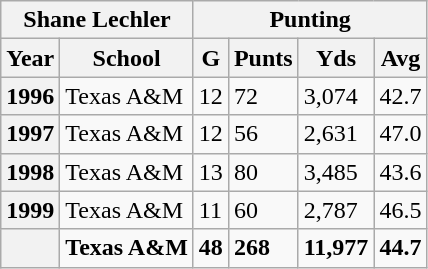<table class="wikitable sortable">
<tr>
<th colspan="2">Shane Lechler</th>
<th colspan="4">Punting</th>
</tr>
<tr>
<th>Year</th>
<th>School</th>
<th>G</th>
<th>Punts</th>
<th>Yds</th>
<th>Avg</th>
</tr>
<tr>
<th>1996</th>
<td>Texas A&M</td>
<td>12</td>
<td>72</td>
<td>3,074</td>
<td>42.7</td>
</tr>
<tr>
<th>1997</th>
<td>Texas A&M</td>
<td>12</td>
<td>56</td>
<td>2,631</td>
<td>47.0</td>
</tr>
<tr>
<th>1998</th>
<td>Texas A&M</td>
<td>13</td>
<td>80</td>
<td>3,485</td>
<td>43.6</td>
</tr>
<tr>
<th>1999</th>
<td>Texas A&M</td>
<td>11</td>
<td>60</td>
<td>2,787</td>
<td>46.5</td>
</tr>
<tr>
<th><strong></strong></th>
<td><strong>Texas A&M</strong></td>
<td><strong>48</strong></td>
<td><strong>268</strong></td>
<td><strong>11,977</strong></td>
<td><strong>44.7</strong></td>
</tr>
</table>
